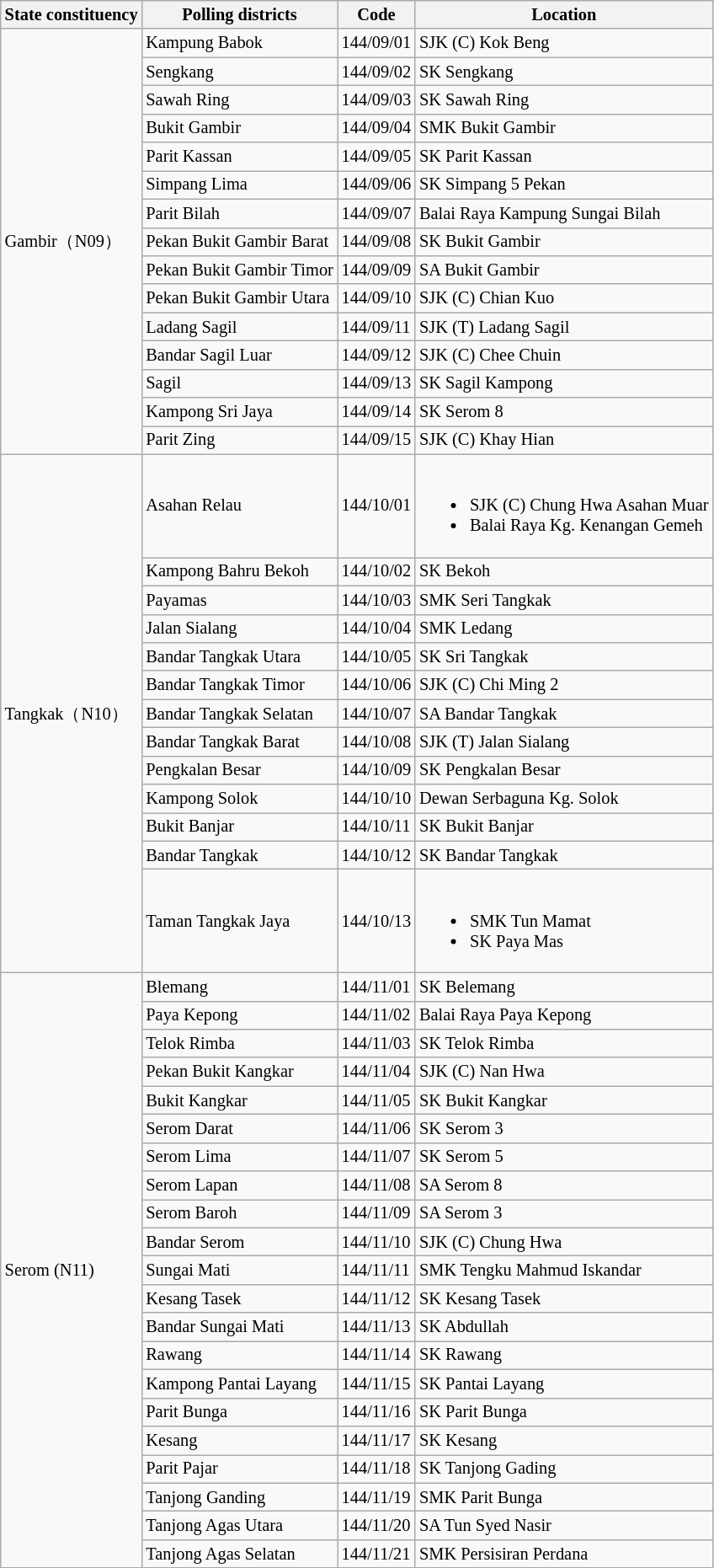<table class="wikitable sortable mw-collapsible" style="white-space:nowrap;font-size:85%">
<tr>
<th>State constituency</th>
<th>Polling districts</th>
<th>Code</th>
<th>Location</th>
</tr>
<tr>
<td rowspan="15">Gambir（N09）</td>
<td>Kampung Babok</td>
<td>144/09/01</td>
<td>SJK (C) Kok Beng</td>
</tr>
<tr>
<td>Sengkang</td>
<td>144/09/02</td>
<td>SK Sengkang</td>
</tr>
<tr>
<td>Sawah Ring</td>
<td>144/09/03</td>
<td>SK Sawah Ring</td>
</tr>
<tr>
<td>Bukit Gambir</td>
<td>144/09/04</td>
<td>SMK Bukit Gambir</td>
</tr>
<tr>
<td>Parit Kassan</td>
<td>144/09/05</td>
<td>SK Parit Kassan</td>
</tr>
<tr>
<td>Simpang Lima</td>
<td>144/09/06</td>
<td>SK Simpang 5 Pekan</td>
</tr>
<tr>
<td>Parit Bilah</td>
<td>144/09/07</td>
<td>Balai Raya Kampung Sungai Bilah</td>
</tr>
<tr>
<td>Pekan Bukit Gambir Barat</td>
<td>144/09/08</td>
<td>SK Bukit Gambir</td>
</tr>
<tr>
<td>Pekan Bukit Gambir Timor</td>
<td>144/09/09</td>
<td>SA Bukit Gambir</td>
</tr>
<tr>
<td>Pekan Bukit Gambir Utara</td>
<td>144/09/10</td>
<td>SJK (C) Chian Kuo</td>
</tr>
<tr>
<td>Ladang Sagil</td>
<td>144/09/11</td>
<td>SJK (T) Ladang Sagil</td>
</tr>
<tr>
<td>Bandar Sagil Luar</td>
<td>144/09/12</td>
<td>SJK (C) Chee Chuin</td>
</tr>
<tr>
<td>Sagil</td>
<td>144/09/13</td>
<td>SK Sagil Kampong</td>
</tr>
<tr>
<td>Kampong Sri Jaya</td>
<td>144/09/14</td>
<td>SK Serom 8</td>
</tr>
<tr>
<td>Parit Zing</td>
<td>144/09/15</td>
<td>SJK (C) Khay Hian</td>
</tr>
<tr>
<td rowspan="13">Tangkak（N10）</td>
<td>Asahan Relau</td>
<td>144/10/01</td>
<td><br><ul><li>SJK (C) Chung Hwa Asahan Muar</li><li>Balai Raya Kg. Kenangan Gemeh</li></ul></td>
</tr>
<tr>
<td>Kampong Bahru Bekoh</td>
<td>144/10/02</td>
<td>SK Bekoh</td>
</tr>
<tr>
<td>Payamas</td>
<td>144/10/03</td>
<td>SMK Seri Tangkak</td>
</tr>
<tr>
<td>Jalan Sialang</td>
<td>144/10/04</td>
<td>SMK Ledang</td>
</tr>
<tr>
<td>Bandar Tangkak Utara</td>
<td>144/10/05</td>
<td>SK Sri Tangkak</td>
</tr>
<tr>
<td>Bandar Tangkak Timor</td>
<td>144/10/06</td>
<td>SJK (C) Chi Ming 2</td>
</tr>
<tr>
<td>Bandar Tangkak Selatan</td>
<td>144/10/07</td>
<td>SA Bandar Tangkak</td>
</tr>
<tr>
<td>Bandar Tangkak Barat</td>
<td>144/10/08</td>
<td>SJK (T) Jalan Sialang</td>
</tr>
<tr>
<td>Pengkalan Besar</td>
<td>144/10/09</td>
<td>SK Pengkalan Besar</td>
</tr>
<tr>
<td>Kampong Solok</td>
<td>144/10/10</td>
<td>Dewan Serbaguna Kg. Solok</td>
</tr>
<tr>
<td>Bukit Banjar</td>
<td>144/10/11</td>
<td>SK Bukit Banjar</td>
</tr>
<tr>
<td>Bandar Tangkak</td>
<td>144/10/12</td>
<td>SK Bandar Tangkak</td>
</tr>
<tr>
<td>Taman Tangkak Jaya</td>
<td>144/10/13</td>
<td><br><ul><li>SMK Tun Mamat</li><li>SK Paya Mas</li></ul></td>
</tr>
<tr>
<td rowspan="21">Serom (N11)</td>
<td>Blemang</td>
<td>144/11/01</td>
<td>SK Belemang</td>
</tr>
<tr>
<td>Paya Kepong</td>
<td>144/11/02</td>
<td>Balai Raya Paya Kepong</td>
</tr>
<tr>
<td>Telok Rimba</td>
<td>144/11/03</td>
<td>SK Telok Rimba</td>
</tr>
<tr>
<td>Pekan Bukit Kangkar</td>
<td>144/11/04</td>
<td>SJK (C) Nan Hwa</td>
</tr>
<tr>
<td>Bukit Kangkar</td>
<td>144/11/05</td>
<td>SK Bukit Kangkar</td>
</tr>
<tr>
<td>Serom Darat</td>
<td>144/11/06</td>
<td>SK Serom 3</td>
</tr>
<tr>
<td>Serom Lima</td>
<td>144/11/07</td>
<td>SK Serom 5</td>
</tr>
<tr>
<td>Serom Lapan</td>
<td>144/11/08</td>
<td>SA Serom 8</td>
</tr>
<tr>
<td>Serom Baroh</td>
<td>144/11/09</td>
<td>SA Serom 3</td>
</tr>
<tr>
<td>Bandar Serom</td>
<td>144/11/10</td>
<td>SJK (C) Chung Hwa</td>
</tr>
<tr>
<td>Sungai Mati</td>
<td>144/11/11</td>
<td>SMK Tengku Mahmud Iskandar</td>
</tr>
<tr>
<td>Kesang Tasek</td>
<td>144/11/12</td>
<td>SK Kesang Tasek</td>
</tr>
<tr>
<td>Bandar Sungai Mati</td>
<td>144/11/13</td>
<td>SK Abdullah</td>
</tr>
<tr>
<td>Rawang</td>
<td>144/11/14</td>
<td>SK Rawang</td>
</tr>
<tr>
<td>Kampong Pantai Layang</td>
<td>144/11/15</td>
<td>SK Pantai Layang</td>
</tr>
<tr>
<td>Parit Bunga</td>
<td>144/11/16</td>
<td>SK Parit Bunga</td>
</tr>
<tr>
<td>Kesang</td>
<td>144/11/17</td>
<td>SK Kesang</td>
</tr>
<tr>
<td>Parit Pajar</td>
<td>144/11/18</td>
<td>SK Tanjong Gading</td>
</tr>
<tr>
<td>Tanjong Ganding</td>
<td>144/11/19</td>
<td>SMK Parit Bunga</td>
</tr>
<tr>
<td>Tanjong Agas Utara</td>
<td>144/11/20</td>
<td>SA Tun Syed Nasir</td>
</tr>
<tr>
<td>Tanjong Agas Selatan</td>
<td>144/11/21</td>
<td>SMK Persisiran Perdana</td>
</tr>
</table>
